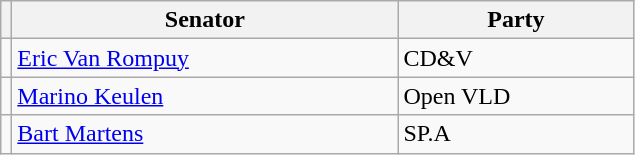<table class="sortable wikitable">
<tr>
<th></th>
<th width="250">Senator</th>
<th width="150">Party</th>
</tr>
<tr>
<td></td>
<td><a href='#'>Eric Van Rompuy</a></td>
<td>CD&V</td>
</tr>
<tr>
<td></td>
<td><a href='#'>Marino Keulen</a></td>
<td>Open VLD</td>
</tr>
<tr>
<td></td>
<td><a href='#'>Bart Martens</a></td>
<td>SP.A</td>
</tr>
</table>
